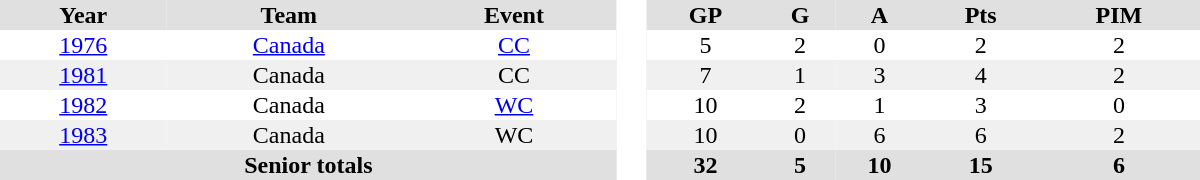<table border="0" cellpadding="1" cellspacing="0" style="text-align:center; width:50em">
<tr ALIGN="center" bgcolor="#e0e0e0">
<th>Year</th>
<th>Team</th>
<th>Event</th>
<th rowspan="99" bgcolor="#ffffff"> </th>
<th>GP</th>
<th>G</th>
<th>A</th>
<th>Pts</th>
<th>PIM</th>
</tr>
<tr>
<td><a href='#'>1976</a></td>
<td><a href='#'>Canada</a></td>
<td><a href='#'>CC</a></td>
<td>5</td>
<td>2</td>
<td>0</td>
<td>2</td>
<td>2</td>
</tr>
<tr bgcolor="#f0f0f0">
<td><a href='#'>1981</a></td>
<td>Canada</td>
<td>CC</td>
<td>7</td>
<td>1</td>
<td>3</td>
<td>4</td>
<td>2</td>
</tr>
<tr>
<td><a href='#'>1982</a></td>
<td>Canada</td>
<td><a href='#'>WC</a></td>
<td>10</td>
<td>2</td>
<td>1</td>
<td>3</td>
<td>0</td>
</tr>
<tr bgcolor="#f0f0f0">
<td><a href='#'>1983</a></td>
<td>Canada</td>
<td>WC</td>
<td>10</td>
<td>0</td>
<td>6</td>
<td>6</td>
<td>2</td>
</tr>
<tr bgcolor="#e0e0e0">
<th colspan=3>Senior totals</th>
<th>32</th>
<th>5</th>
<th>10</th>
<th>15</th>
<th>6</th>
</tr>
</table>
